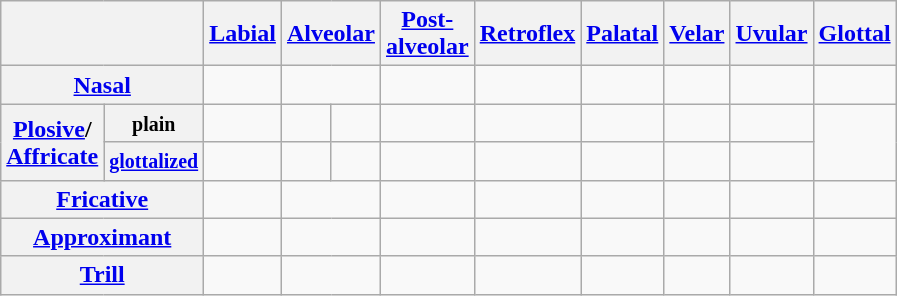<table class="wikitable" style="text-align:center;">
<tr>
<th colspan="2"></th>
<th><a href='#'>Labial</a></th>
<th colspan="2"><a href='#'>Alveolar</a></th>
<th><a href='#'>Post-<br>alveolar</a></th>
<th><a href='#'>Retroflex</a></th>
<th><a href='#'>Palatal</a></th>
<th><a href='#'>Velar</a></th>
<th><a href='#'>Uvular</a></th>
<th><a href='#'>Glottal</a></th>
</tr>
<tr>
<th colspan="2"><a href='#'>Nasal</a></th>
<td> </td>
<td colspan="2"> </td>
<td></td>
<td></td>
<td></td>
<td> </td>
<td></td>
<td></td>
</tr>
<tr>
<th rowspan="2"><a href='#'>Plosive</a>/<br><a href='#'>Affricate</a></th>
<th><small>plain</small></th>
<td> </td>
<td> </td>
<td> </td>
<td> </td>
<td> </td>
<td></td>
<td> </td>
<td> </td>
<td rowspan="2"> </td>
</tr>
<tr>
<th><small><a href='#'>glottalized</a></small></th>
<td> </td>
<td> </td>
<td> </td>
<td> </td>
<td> </td>
<td></td>
<td> </td>
<td> </td>
</tr>
<tr>
<th colspan="2"><a href='#'>Fricative</a></th>
<td> </td>
<td colspan="2"> </td>
<td> </td>
<td> </td>
<td></td>
<td></td>
<td> </td>
<td> </td>
</tr>
<tr>
<th colspan="2"><a href='#'>Approximant</a></th>
<td> </td>
<td colspan="2"> </td>
<td></td>
<td></td>
<td> </td>
<td></td>
<td></td>
<td></td>
</tr>
<tr>
<th colspan="2"><a href='#'>Trill</a></th>
<td></td>
<td colspan="2"> </td>
<td></td>
<td></td>
<td></td>
<td></td>
<td></td>
<td></td>
</tr>
</table>
